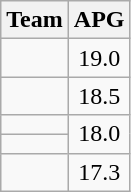<table class=wikitable>
<tr>
<th>Team</th>
<th>APG</th>
</tr>
<tr>
<td></td>
<td align=center>19.0</td>
</tr>
<tr>
<td></td>
<td align=center>18.5</td>
</tr>
<tr>
<td></td>
<td align=center rowspan=2>18.0</td>
</tr>
<tr>
<td></td>
</tr>
<tr>
<td></td>
<td align=center>17.3</td>
</tr>
</table>
